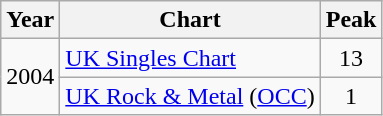<table class="wikitable">
<tr>
<th>Year</th>
<th>Chart</th>
<th>Peak</th>
</tr>
<tr>
<td rowspan=2>2004</td>
<td><a href='#'>UK Singles Chart</a></td>
<td align="center">13</td>
</tr>
<tr>
<td scope="row"><a href='#'>UK Rock & Metal</a> (<a href='#'>OCC</a>)</td>
<td align="center">1</td>
</tr>
</table>
